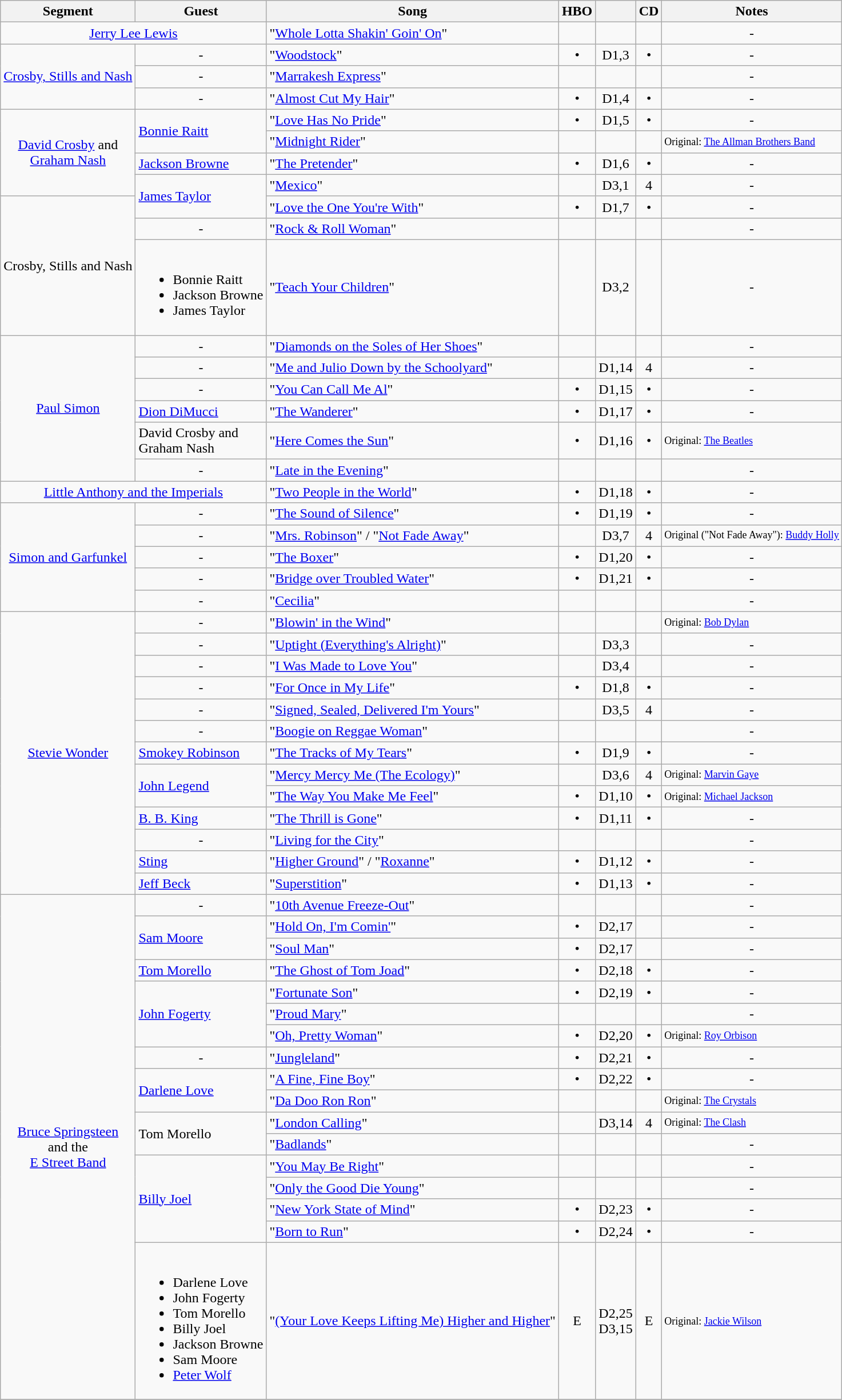<table class="wikitable">
<tr>
<th align="center">Segment</th>
<th align="center">Guest</th>
<th align="center">Song</th>
<th align="center">HBO</th>
<th align="center"></th>
<th align="center">CD</th>
<th align="center">Notes</th>
</tr>
<tr>
<td colspan="2" align="center"><a href='#'>Jerry Lee Lewis</a></td>
<td>"<a href='#'>Whole Lotta Shakin' Goin' On</a>"</td>
<td align="center"></td>
<td align="center"></td>
<td align="center"></td>
<td align="center">-</td>
</tr>
<tr>
<td rowspan="3" align="center"><a href='#'>Crosby, Stills and Nash</a></td>
<td align="center">-</td>
<td>"<a href='#'>Woodstock</a>"</td>
<td align="center">•</td>
<td align="center">D1,3</td>
<td align="center">•</td>
<td align="center">-</td>
</tr>
<tr>
<td align="center">-</td>
<td>"<a href='#'>Marrakesh Express</a>"</td>
<td align="center"></td>
<td align="center"></td>
<td align="center"></td>
<td align="center">-</td>
</tr>
<tr>
<td align="center">-</td>
<td>"<a href='#'>Almost Cut My Hair</a>"</td>
<td align="center">•</td>
<td align="center">D1,4</td>
<td align="center">•</td>
<td align="center">-</td>
</tr>
<tr>
<td rowspan="4" align="center"><a href='#'>David Crosby</a> and<br><a href='#'>Graham Nash</a></td>
<td rowspan="2" align="left"><a href='#'>Bonnie Raitt</a></td>
<td>"<a href='#'>Love Has No Pride</a>"</td>
<td align="center">•</td>
<td align="center">D1,5</td>
<td align="center">•</td>
<td align="center">-</td>
</tr>
<tr>
<td>"<a href='#'>Midnight Rider</a>"</td>
<td align="center"></td>
<td align="center"></td>
<td align="center"></td>
<td style=font-size:75% align="left">Original: <a href='#'>The Allman Brothers Band</a></td>
</tr>
<tr>
<td align="left"><a href='#'>Jackson Browne</a></td>
<td>"<a href='#'>The Pretender</a>"</td>
<td align="center">•</td>
<td align="center">D1,6</td>
<td align="center">•</td>
<td align="center">-</td>
</tr>
<tr>
<td rowspan="2" align="left"><a href='#'>James Taylor</a></td>
<td>"<a href='#'>Mexico</a>"</td>
<td align="center"></td>
<td align="center">D3,1</td>
<td align="center">4</td>
<td align="center">-</td>
</tr>
<tr>
<td rowspan="3" align="center">Crosby, Stills and Nash</td>
<td>"<a href='#'>Love the One You're With</a>"</td>
<td align="center">•</td>
<td align="center">D1,7</td>
<td align="center">•</td>
<td align="center">-</td>
</tr>
<tr>
<td align="center">-</td>
<td>"<a href='#'>Rock & Roll Woman</a>"</td>
<td align="center"></td>
<td align="center"></td>
<td align="center"></td>
<td align="center">-</td>
</tr>
<tr>
<td align="left"><br><ul><li>Bonnie Raitt</li><li>Jackson Browne</li><li>James Taylor</li></ul></td>
<td>"<a href='#'>Teach Your Children</a>"</td>
<td align="center"></td>
<td align="center">D3,2</td>
<td align="center"></td>
<td align="center">-</td>
</tr>
<tr>
<td rowspan="6" align="center"><a href='#'>Paul Simon</a></td>
<td align="center">-</td>
<td>"<a href='#'>Diamonds on the Soles of Her Shoes</a>"</td>
<td align="center"></td>
<td align="center"></td>
<td align="center"></td>
<td align="center">-</td>
</tr>
<tr>
<td align="center">-</td>
<td>"<a href='#'>Me and Julio Down by the Schoolyard</a>"</td>
<td align="center"></td>
<td align="center">D1,14</td>
<td align="center">4</td>
<td align="center">-</td>
</tr>
<tr>
<td align="center">-</td>
<td>"<a href='#'>You Can Call Me Al</a>"</td>
<td align="center">•</td>
<td align="center">D1,15</td>
<td align="center">•</td>
<td align="center">-</td>
</tr>
<tr>
<td align="left"><a href='#'>Dion DiMucci</a></td>
<td>"<a href='#'>The Wanderer</a>"</td>
<td align="center">•</td>
<td align="center">D1,17</td>
<td align="center">•</td>
<td align="center">-</td>
</tr>
<tr>
<td align="left">David Crosby and<br>Graham Nash</td>
<td>"<a href='#'>Here Comes the Sun</a>"</td>
<td align="center">•</td>
<td align="center">D1,16</td>
<td align="center">•</td>
<td style=font-size:75% align="left">Original: <a href='#'>The Beatles</a></td>
</tr>
<tr>
<td align="center">-</td>
<td>"<a href='#'>Late in the Evening</a>"</td>
<td align="center"></td>
<td align="center"></td>
<td align="center"></td>
<td align="center">-</td>
</tr>
<tr>
<td colspan="2" align="center"><a href='#'>Little Anthony and the Imperials</a></td>
<td>"<a href='#'>Two People in the World</a>"</td>
<td align="center">•</td>
<td align="center">D1,18</td>
<td align="center">•</td>
<td align="center">-</td>
</tr>
<tr>
<td rowspan="5" align="center"><a href='#'>Simon and Garfunkel</a></td>
<td align="center">-</td>
<td>"<a href='#'>The Sound of Silence</a>"</td>
<td align="center">•</td>
<td align="center">D1,19</td>
<td align="center">•</td>
<td align="center">-</td>
</tr>
<tr>
<td align="center">-</td>
<td>"<a href='#'>Mrs. Robinson</a>" / "<a href='#'>Not Fade Away</a>"</td>
<td align="center"></td>
<td align="center">D3,7</td>
<td align="center">4</td>
<td style=font-size:75% align="left">Original ("Not Fade Away"): <a href='#'>Buddy Holly</a></td>
</tr>
<tr>
<td align="center">-</td>
<td>"<a href='#'>The Boxer</a>"</td>
<td align="center">•</td>
<td align="center">D1,20</td>
<td align="center">•</td>
<td align="center">-</td>
</tr>
<tr>
<td align="center">-</td>
<td>"<a href='#'>Bridge over Troubled Water</a>"</td>
<td align="center">•</td>
<td align="center">D1,21</td>
<td align="center">•</td>
<td align="center">-</td>
</tr>
<tr>
<td align="center">-</td>
<td>"<a href='#'>Cecilia</a>"</td>
<td align="center"></td>
<td align="center"></td>
<td align="center"></td>
<td align="center">-</td>
</tr>
<tr>
<td rowspan="13" align="center"><a href='#'>Stevie Wonder</a></td>
<td align="center">-</td>
<td>"<a href='#'>Blowin' in the Wind</a>"</td>
<td align="center"></td>
<td align="center"></td>
<td align="center"></td>
<td style=font-size:75% align="left">Original: <a href='#'>Bob Dylan</a></td>
</tr>
<tr>
<td align="center">-</td>
<td>"<a href='#'>Uptight (Everything's Alright)</a>"</td>
<td align="center"></td>
<td align="center">D3,3</td>
<td align="center"></td>
<td align="center">-</td>
</tr>
<tr>
<td align="center">-</td>
<td>"<a href='#'>I Was Made to Love You</a>"</td>
<td align="center"></td>
<td align="center">D3,4</td>
<td align="center"></td>
<td align="center">-</td>
</tr>
<tr>
<td align="center">-</td>
<td>"<a href='#'>For Once in My Life</a>"</td>
<td align="center">•</td>
<td align="center">D1,8</td>
<td align="center">•</td>
<td align="center">-</td>
</tr>
<tr>
<td align="center">-</td>
<td>"<a href='#'>Signed, Sealed, Delivered I'm Yours</a>"</td>
<td align="center"></td>
<td align="center">D3,5</td>
<td align="center">4</td>
<td align="center">-</td>
</tr>
<tr>
<td align="center">-</td>
<td>"<a href='#'>Boogie on Reggae Woman</a>"</td>
<td align="center"></td>
<td align="center"></td>
<td align="center"></td>
<td align="center">-</td>
</tr>
<tr>
<td align="left"><a href='#'>Smokey Robinson</a></td>
<td>"<a href='#'>The Tracks of My Tears</a>"</td>
<td align="center">•</td>
<td align="center">D1,9</td>
<td align="center">•</td>
<td align="center">-</td>
</tr>
<tr>
<td rowspan="2" align="left"><a href='#'>John Legend</a></td>
<td>"<a href='#'>Mercy Mercy Me (The Ecology)</a>"</td>
<td align="center"></td>
<td align="center">D3,6</td>
<td align="center">4</td>
<td style=font-size:75% align="left">Original: <a href='#'>Marvin Gaye</a></td>
</tr>
<tr>
<td>"<a href='#'>The Way You Make Me Feel</a>"</td>
<td align="center">•</td>
<td align="center">D1,10</td>
<td align="center">•</td>
<td style=font-size:75% align="left">Original: <a href='#'>Michael Jackson</a></td>
</tr>
<tr>
<td align="left"><a href='#'>B. B. King</a></td>
<td>"<a href='#'>The Thrill is Gone</a>"</td>
<td align="center">•</td>
<td align="center">D1,11</td>
<td align="center">•</td>
<td align="center">-</td>
</tr>
<tr>
<td align="center">-</td>
<td>"<a href='#'>Living for the City</a>"</td>
<td align="center"></td>
<td align="center"></td>
<td align="center"></td>
<td align="center">-</td>
</tr>
<tr>
<td align="left"><a href='#'>Sting</a></td>
<td>"<a href='#'>Higher Ground</a>" / "<a href='#'>Roxanne</a>"</td>
<td align="center">•</td>
<td align="center">D1,12</td>
<td align="center">•</td>
<td align="center">-</td>
</tr>
<tr>
<td align="left"><a href='#'>Jeff Beck</a></td>
<td>"<a href='#'>Superstition</a>"</td>
<td align="center">•</td>
<td align="center">D1,13</td>
<td align="center">•</td>
<td align="center">-</td>
</tr>
<tr>
<td rowspan="17" align="center"><a href='#'>Bruce Springsteen</a><br>and the<br><a href='#'>E Street Band</a></td>
<td align="center">-</td>
<td>"<a href='#'>10th Avenue Freeze-Out</a>"</td>
<td align="center"></td>
<td align="center"></td>
<td align="center"></td>
<td align="center">-</td>
</tr>
<tr>
<td rowspan="2" align="left"><a href='#'>Sam Moore</a></td>
<td>"<a href='#'>Hold On, I'm Comin'</a>"</td>
<td align="center">•</td>
<td align="center">D2,17</td>
<td align="center"></td>
<td align="center">-</td>
</tr>
<tr>
<td>"<a href='#'>Soul Man</a>"</td>
<td align="center">•</td>
<td align="center">D2,17</td>
<td align="center"></td>
<td align="center">-</td>
</tr>
<tr>
<td align="left"><a href='#'>Tom Morello</a></td>
<td>"<a href='#'>The Ghost of Tom Joad</a>"</td>
<td align="center">•</td>
<td align="center">D2,18</td>
<td align="center">•</td>
<td align="center">-</td>
</tr>
<tr>
<td rowspan="3" align="left"><a href='#'>John Fogerty</a></td>
<td>"<a href='#'>Fortunate Son</a>"</td>
<td align="center">•</td>
<td align="center">D2,19</td>
<td align="center">•</td>
<td align="center">-</td>
</tr>
<tr>
<td>"<a href='#'>Proud Mary</a>"</td>
<td align="center"></td>
<td align="center"></td>
<td align="center"></td>
<td align="center">-</td>
</tr>
<tr>
<td>"<a href='#'>Oh, Pretty Woman</a>"</td>
<td align="center">•</td>
<td align="center">D2,20</td>
<td align="center">•</td>
<td style=font-size:75% align="left">Original: <a href='#'>Roy Orbison</a></td>
</tr>
<tr>
<td align="center">-</td>
<td>"<a href='#'>Jungleland</a>"</td>
<td align="center">•</td>
<td align="center">D2,21</td>
<td align="center">•</td>
<td align="center">-</td>
</tr>
<tr>
<td rowspan="2" align="left"><a href='#'>Darlene Love</a></td>
<td>"<a href='#'>A Fine, Fine Boy</a>"</td>
<td align="center">•</td>
<td align="center">D2,22</td>
<td align="center">•</td>
<td align="center">-</td>
</tr>
<tr>
<td>"<a href='#'>Da Doo Ron Ron</a>"</td>
<td align="center"></td>
<td align="center"></td>
<td align="center"></td>
<td style=font-size:75% align="left">Original: <a href='#'>The Crystals</a></td>
</tr>
<tr>
<td rowspan="2" align="left">Tom Morello</td>
<td>"<a href='#'>London Calling</a>"</td>
<td align="center"></td>
<td align="center">D3,14</td>
<td align="center">4</td>
<td style=font-size:75% align="left">Original: <a href='#'>The Clash</a></td>
</tr>
<tr>
<td>"<a href='#'>Badlands</a>"</td>
<td align="center"></td>
<td align="center"></td>
<td align="center"></td>
<td align="center">-</td>
</tr>
<tr>
<td rowspan="4" align="left"><a href='#'>Billy Joel</a></td>
<td>"<a href='#'>You May Be Right</a>"</td>
<td align="center"></td>
<td align="center"></td>
<td align="center"></td>
<td align="center">-</td>
</tr>
<tr>
<td>"<a href='#'>Only the Good Die Young</a>"</td>
<td align="center"></td>
<td align="center"></td>
<td align="center"></td>
<td align="center">-</td>
</tr>
<tr>
<td>"<a href='#'>New York State of Mind</a>"</td>
<td align="center">•</td>
<td align="center">D2,23</td>
<td align="center">•</td>
<td align="center">-</td>
</tr>
<tr>
<td>"<a href='#'>Born to Run</a>"</td>
<td align="center">•</td>
<td align="center">D2,24</td>
<td align="center">•</td>
<td align="center">-</td>
</tr>
<tr>
<td align="left"><br><ul><li>Darlene Love</li><li>John Fogerty</li><li>Tom Morello</li><li>Billy Joel</li><li>Jackson Browne</li><li>Sam Moore</li><li><a href='#'>Peter Wolf</a></li></ul></td>
<td>"<a href='#'>(Your Love Keeps Lifting Me) Higher and Higher</a>"</td>
<td align="center">E</td>
<td align="center">D2,25<br>D3,15</td>
<td align="center">E</td>
<td style=font-size:75% align="left">Original: <a href='#'>Jackie Wilson</a></td>
</tr>
<tr>
</tr>
</table>
